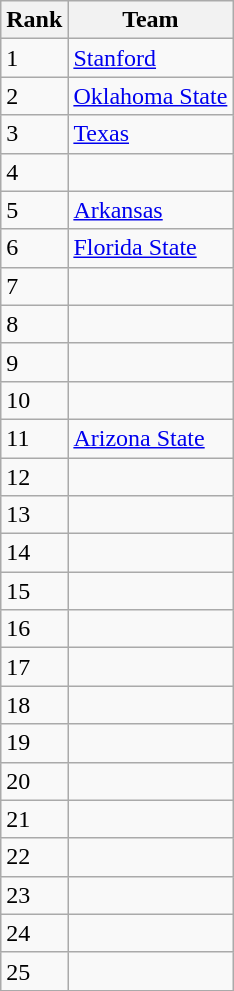<table class=wikitable>
<tr>
<th>Rank</th>
<th>Team</th>
</tr>
<tr>
<td>1</td>
<td><a href='#'>Stanford</a></td>
</tr>
<tr>
<td>2</td>
<td><a href='#'>Oklahoma State</a></td>
</tr>
<tr>
<td>3</td>
<td><a href='#'>Texas</a></td>
</tr>
<tr>
<td>4</td>
<td></td>
</tr>
<tr>
<td>5</td>
<td><a href='#'>Arkansas</a></td>
</tr>
<tr>
<td>6</td>
<td><a href='#'>Florida State</a></td>
</tr>
<tr>
<td>7</td>
<td></td>
</tr>
<tr>
<td>8</td>
<td></td>
</tr>
<tr>
<td>9</td>
<td></td>
</tr>
<tr>
<td>10</td>
<td></td>
</tr>
<tr>
<td>11</td>
<td><a href='#'>Arizona State</a></td>
</tr>
<tr>
<td>12</td>
<td></td>
</tr>
<tr>
<td>13</td>
<td></td>
</tr>
<tr>
<td>14</td>
<td></td>
</tr>
<tr>
<td>15</td>
<td></td>
</tr>
<tr>
<td>16</td>
<td></td>
</tr>
<tr>
<td>17</td>
<td></td>
</tr>
<tr>
<td>18</td>
<td></td>
</tr>
<tr>
<td>19</td>
<td></td>
</tr>
<tr>
<td>20</td>
<td></td>
</tr>
<tr>
<td>21</td>
<td></td>
</tr>
<tr>
<td>22</td>
<td></td>
</tr>
<tr>
<td>23</td>
<td></td>
</tr>
<tr>
<td>24</td>
<td></td>
</tr>
<tr>
<td>25</td>
<td></td>
</tr>
</table>
